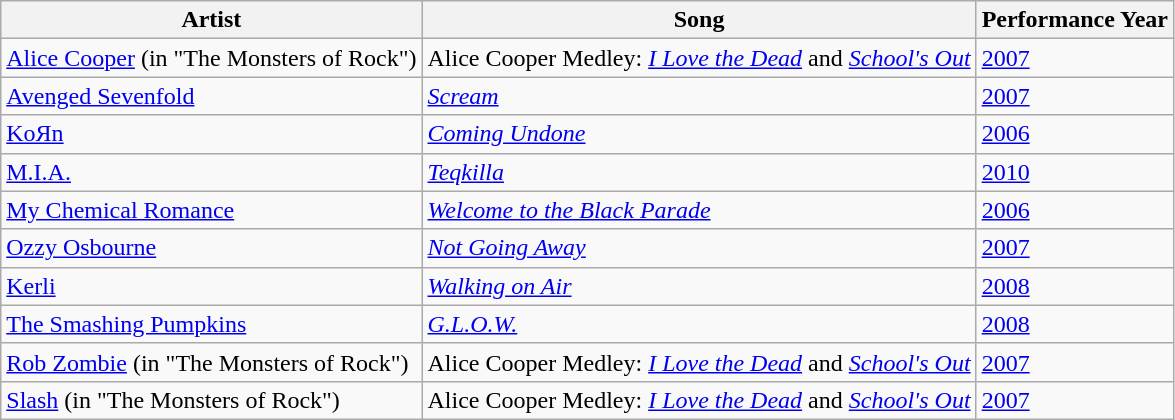<table class="wikitable">
<tr>
<th>Artist</th>
<th>Song</th>
<th>Performance Year</th>
</tr>
<tr>
<td><a href='#'>Alice Cooper</a> (in "The Monsters of Rock")</td>
<td>Alice Cooper Medley: <em><a href='#'>I Love the Dead</a></em> and <em><a href='#'>School's Out</a></em></td>
<td><a href='#'>2007</a></td>
</tr>
<tr>
<td><a href='#'>Avenged Sevenfold</a></td>
<td><em><a href='#'>Scream</a></em></td>
<td><a href='#'>2007</a></td>
</tr>
<tr>
<td><a href='#'>KoЯn</a></td>
<td><em><a href='#'>Coming Undone</a></em></td>
<td><a href='#'>2006</a></td>
</tr>
<tr>
<td><a href='#'>M.I.A.</a></td>
<td><em><a href='#'>Teqkilla</a></em></td>
<td><a href='#'>2010</a></td>
</tr>
<tr>
<td><a href='#'>My Chemical Romance</a></td>
<td><em><a href='#'>Welcome to the Black Parade</a></em></td>
<td><a href='#'>2006</a></td>
</tr>
<tr>
<td><a href='#'>Ozzy Osbourne</a></td>
<td><em><a href='#'>Not Going Away</a></em></td>
<td><a href='#'>2007</a></td>
</tr>
<tr>
<td><a href='#'>Kerli</a></td>
<td><em><a href='#'>Walking on Air</a></em></td>
<td><a href='#'>2008</a></td>
</tr>
<tr>
<td><a href='#'>The Smashing Pumpkins</a></td>
<td><em><a href='#'>G.L.O.W.</a></em></td>
<td><a href='#'>2008</a></td>
</tr>
<tr>
<td><a href='#'>Rob Zombie</a> (in "The Monsters of Rock")</td>
<td>Alice Cooper Medley: <em><a href='#'>I Love the Dead</a></em> and <em><a href='#'>School's Out</a></em></td>
<td><a href='#'>2007</a></td>
</tr>
<tr>
<td><a href='#'>Slash</a> (in "The Monsters of Rock")</td>
<td>Alice Cooper Medley: <em><a href='#'>I Love the Dead</a></em> and <em><a href='#'>School's Out</a></em></td>
<td><a href='#'>2007</a></td>
</tr>
</table>
